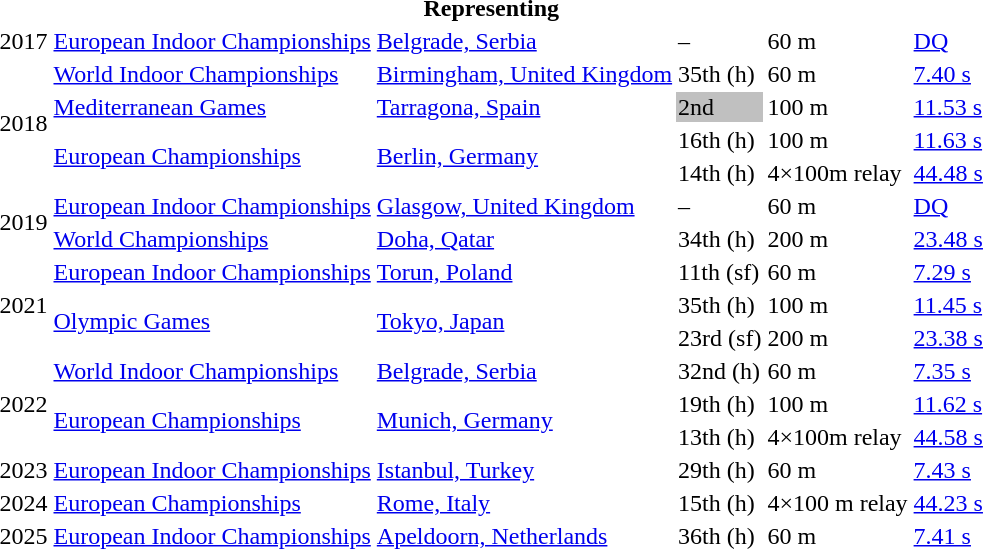<table>
<tr>
<th colspan="6">Representing </th>
</tr>
<tr>
<td>2017</td>
<td><a href='#'>European Indoor Championships</a></td>
<td><a href='#'>Belgrade, Serbia</a></td>
<td>–</td>
<td>60 m</td>
<td><a href='#'>DQ</a></td>
</tr>
<tr>
<td rowspan=4>2018</td>
<td><a href='#'>World Indoor Championships</a></td>
<td><a href='#'>Birmingham, United Kingdom</a></td>
<td>35th (h)</td>
<td>60 m</td>
<td><a href='#'>7.40 s</a></td>
</tr>
<tr>
<td><a href='#'>Mediterranean Games</a></td>
<td><a href='#'>Tarragona, Spain</a></td>
<td bgcolor=silver>2nd</td>
<td>100 m</td>
<td><a href='#'>11.53 s</a></td>
</tr>
<tr>
<td rowspan=2><a href='#'>European Championships</a></td>
<td rowspan=2><a href='#'>Berlin, Germany</a></td>
<td>16th (h)</td>
<td>100 m</td>
<td><a href='#'>11.63 s</a></td>
</tr>
<tr>
<td>14th (h)</td>
<td>4×100m relay</td>
<td><a href='#'>44.48 s</a></td>
</tr>
<tr>
<td rowspan=2>2019</td>
<td><a href='#'>European Indoor Championships</a></td>
<td><a href='#'>Glasgow, United Kingdom</a></td>
<td>–</td>
<td>60 m</td>
<td><a href='#'>DQ</a></td>
</tr>
<tr>
<td><a href='#'>World Championships</a></td>
<td><a href='#'>Doha, Qatar</a></td>
<td>34th (h)</td>
<td>200 m</td>
<td><a href='#'>23.48 s</a></td>
</tr>
<tr>
<td rowspan=3>2021</td>
<td><a href='#'>European Indoor Championships</a></td>
<td><a href='#'>Torun, Poland</a></td>
<td>11th (sf)</td>
<td>60 m</td>
<td><a href='#'>7.29 s</a></td>
</tr>
<tr>
<td rowspan=2><a href='#'>Olympic Games</a></td>
<td rowspan=2><a href='#'>Tokyo, Japan</a></td>
<td>35th (h)</td>
<td>100 m</td>
<td><a href='#'>11.45 s</a></td>
</tr>
<tr>
<td>23rd (sf)</td>
<td>200 m</td>
<td><a href='#'>23.38 s</a></td>
</tr>
<tr>
<td rowspan=3>2022</td>
<td><a href='#'>World Indoor Championships</a></td>
<td><a href='#'>Belgrade, Serbia</a></td>
<td>32nd (h)</td>
<td>60 m</td>
<td><a href='#'>7.35 s</a></td>
</tr>
<tr>
<td rowspan=2><a href='#'>European Championships</a></td>
<td rowspan=2><a href='#'>Munich, Germany</a></td>
<td>19th (h)</td>
<td>100 m</td>
<td><a href='#'>11.62 s</a></td>
</tr>
<tr>
<td>13th (h)</td>
<td>4×100m relay</td>
<td><a href='#'>44.58 s</a></td>
</tr>
<tr>
<td>2023</td>
<td><a href='#'>European Indoor Championships</a></td>
<td><a href='#'>Istanbul, Turkey</a></td>
<td>29th (h)</td>
<td>60 m</td>
<td><a href='#'>7.43 s</a></td>
</tr>
<tr>
<td>2024</td>
<td><a href='#'>European Championships</a></td>
<td><a href='#'>Rome, Italy</a></td>
<td>15th (h)</td>
<td>4×100 m relay</td>
<td><a href='#'>44.23 s</a></td>
</tr>
<tr>
<td>2025</td>
<td><a href='#'>European Indoor Championships</a></td>
<td><a href='#'>Apeldoorn, Netherlands</a></td>
<td>36th (h)</td>
<td>60 m</td>
<td><a href='#'>7.41 s</a></td>
</tr>
</table>
